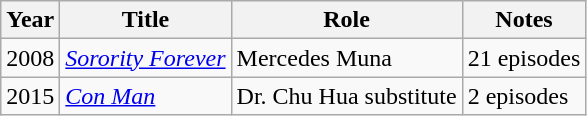<table class="wikitable sortable">
<tr>
<th>Year</th>
<th>Title</th>
<th>Role</th>
<th class="unsortable">Notes</th>
</tr>
<tr>
<td>2008</td>
<td><em><a href='#'>Sorority Forever</a></em></td>
<td>Mercedes Muna</td>
<td>21 episodes</td>
</tr>
<tr>
<td>2015</td>
<td><em><a href='#'>Con Man</a></em></td>
<td>Dr. Chu Hua substitute</td>
<td>2 episodes</td>
</tr>
</table>
